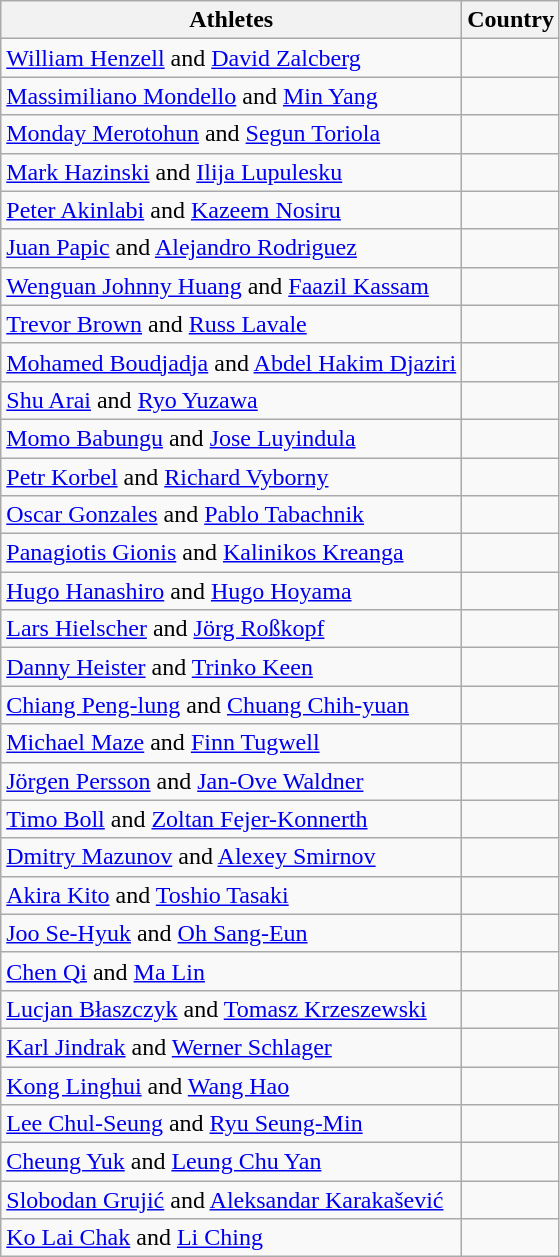<table class="wikitable sortable mw-collapsible mw-collapsed" style="text-align:center">
<tr>
<th>Athletes</th>
<th>Country</th>
</tr>
<tr>
<td align="left"><a href='#'>William Henzell</a> and <a href='#'>David Zalcberg</a></td>
<td></td>
</tr>
<tr>
<td align="left"><a href='#'>Massimiliano Mondello</a> and <a href='#'>Min Yang</a></td>
<td></td>
</tr>
<tr>
<td align="left"><a href='#'>Monday Merotohun</a> and <a href='#'>Segun Toriola</a></td>
<td></td>
</tr>
<tr>
<td align="left"><a href='#'>Mark Hazinski</a> and <a href='#'>Ilija Lupulesku</a></td>
<td></td>
</tr>
<tr>
<td align="left"><a href='#'>Peter Akinlabi</a> and <a href='#'>Kazeem Nosiru</a></td>
<td></td>
</tr>
<tr>
<td align="left"><a href='#'>Juan Papic</a> and <a href='#'>Alejandro Rodriguez</a></td>
<td></td>
</tr>
<tr>
<td align="left"><a href='#'>Wenguan Johnny Huang</a> and <a href='#'>Faazil Kassam</a></td>
<td></td>
</tr>
<tr>
<td align="left"><a href='#'>Trevor Brown</a> and <a href='#'>Russ Lavale</a></td>
<td></td>
</tr>
<tr>
<td align="left"><a href='#'>Mohamed Boudjadja</a> and <a href='#'>Abdel Hakim Djaziri</a></td>
<td></td>
</tr>
<tr>
<td align="left"><a href='#'>Shu Arai</a> and <a href='#'>Ryo Yuzawa</a></td>
<td></td>
</tr>
<tr>
<td align="left"><a href='#'>Momo Babungu</a> and <a href='#'>Jose Luyindula</a></td>
<td></td>
</tr>
<tr>
<td align="left"><a href='#'>Petr Korbel</a> and <a href='#'>Richard Vyborny</a></td>
<td></td>
</tr>
<tr>
<td align="left"><a href='#'>Oscar Gonzales</a> and <a href='#'>Pablo Tabachnik</a></td>
<td></td>
</tr>
<tr>
<td align="left"><a href='#'>Panagiotis Gionis</a> and <a href='#'>Kalinikos Kreanga</a></td>
<td></td>
</tr>
<tr>
<td align="left"><a href='#'>Hugo Hanashiro</a> and <a href='#'>Hugo Hoyama</a></td>
<td></td>
</tr>
<tr>
<td align="left"><a href='#'>Lars Hielscher</a> and <a href='#'>Jörg Roßkopf</a></td>
<td></td>
</tr>
<tr>
<td align="left"><a href='#'>Danny Heister</a> and <a href='#'>Trinko Keen</a></td>
<td></td>
</tr>
<tr>
<td align="left"><a href='#'>Chiang Peng-lung</a> and <a href='#'>Chuang Chih-yuan</a></td>
<td></td>
</tr>
<tr>
<td align="left"><a href='#'>Michael Maze</a> and <a href='#'>Finn Tugwell</a></td>
<td></td>
</tr>
<tr>
<td align="left"><a href='#'>Jörgen Persson</a> and <a href='#'>Jan-Ove Waldner</a></td>
<td></td>
</tr>
<tr>
<td align="left"><a href='#'>Timo Boll</a> and <a href='#'>Zoltan Fejer-Konnerth</a></td>
<td></td>
</tr>
<tr>
<td align="left"><a href='#'>Dmitry Mazunov</a> and <a href='#'>Alexey Smirnov</a></td>
<td></td>
</tr>
<tr>
<td align="left"><a href='#'>Akira Kito</a> and <a href='#'>Toshio Tasaki</a></td>
<td></td>
</tr>
<tr>
<td align="left"><a href='#'>Joo Se-Hyuk</a> and <a href='#'>Oh Sang-Eun</a></td>
<td></td>
</tr>
<tr>
<td align="left"><a href='#'>Chen Qi</a> and <a href='#'>Ma Lin</a></td>
<td></td>
</tr>
<tr>
<td align="left"><a href='#'>Lucjan Błaszczyk</a> and <a href='#'>Tomasz Krzeszewski</a></td>
<td></td>
</tr>
<tr>
<td align="left"><a href='#'>Karl Jindrak</a> and <a href='#'>Werner Schlager</a></td>
<td></td>
</tr>
<tr>
<td align="left"><a href='#'>Kong Linghui</a> and <a href='#'>Wang Hao</a></td>
<td></td>
</tr>
<tr>
<td align="left"><a href='#'>Lee Chul-Seung</a> and <a href='#'>Ryu Seung-Min</a></td>
<td></td>
</tr>
<tr>
<td align="left"><a href='#'>Cheung Yuk</a> and <a href='#'>Leung Chu Yan</a></td>
<td></td>
</tr>
<tr>
<td align="left"><a href='#'>Slobodan Grujić</a> and <a href='#'>Aleksandar Karakašević</a></td>
<td></td>
</tr>
<tr>
<td align="left"><a href='#'>Ko Lai Chak</a> and <a href='#'>Li Ching</a></td>
<td></td>
</tr>
</table>
